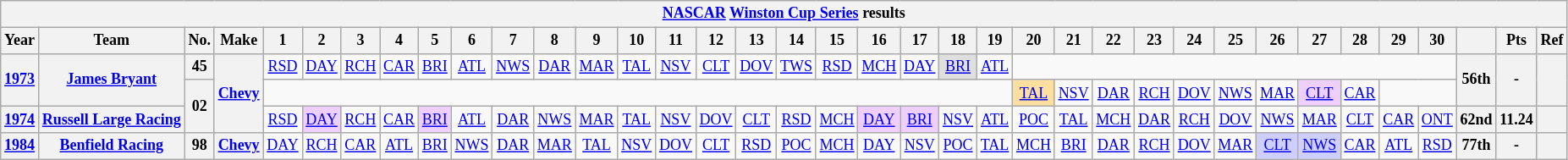<table class="wikitable" style="text-align:center; font-size:75%">
<tr>
<th colspan=45><a href='#'>NASCAR</a> <a href='#'>Winston Cup Series</a> results</th>
</tr>
<tr>
<th>Year</th>
<th>Team</th>
<th>No.</th>
<th>Make</th>
<th>1</th>
<th>2</th>
<th>3</th>
<th>4</th>
<th>5</th>
<th>6</th>
<th>7</th>
<th>8</th>
<th>9</th>
<th>10</th>
<th>11</th>
<th>12</th>
<th>13</th>
<th>14</th>
<th>15</th>
<th>16</th>
<th>17</th>
<th>18</th>
<th>19</th>
<th>20</th>
<th>21</th>
<th>22</th>
<th>23</th>
<th>24</th>
<th>25</th>
<th>26</th>
<th>27</th>
<th>28</th>
<th>29</th>
<th>30</th>
<th></th>
<th>Pts</th>
<th>Ref</th>
</tr>
<tr>
<th rowspan=2><a href='#'>1973</a></th>
<th rowspan=2><a href='#'>James Bryant</a></th>
<th>45</th>
<th rowspan=3><a href='#'>Chevy</a></th>
<td><a href='#'>RSD</a></td>
<td><a href='#'>DAY</a></td>
<td><a href='#'>RCH</a></td>
<td><a href='#'>CAR</a></td>
<td><a href='#'>BRI</a></td>
<td><a href='#'>ATL</a></td>
<td><a href='#'>NWS</a></td>
<td><a href='#'>DAR</a></td>
<td><a href='#'>MAR</a></td>
<td><a href='#'>TAL</a></td>
<td><a href='#'>NSV</a></td>
<td><a href='#'>CLT</a></td>
<td><a href='#'>DOV</a></td>
<td><a href='#'>TWS</a></td>
<td><a href='#'>RSD</a></td>
<td><a href='#'>MCH</a></td>
<td><a href='#'>DAY</a></td>
<td style="background:#DFDFDF;"><a href='#'>BRI</a><br></td>
<td><a href='#'>ATL</a></td>
<td colspan=11></td>
<th rowspan=2>56th</th>
<th rowspan=2>-</th>
<th rowspan=2></th>
</tr>
<tr>
<th rowspan=2>02</th>
<td colspan=19></td>
<td style="background:#FFDF9F;"><a href='#'>TAL</a><br></td>
<td><a href='#'>NSV</a></td>
<td><a href='#'>DAR</a></td>
<td><a href='#'>RCH</a></td>
<td><a href='#'>DOV</a></td>
<td><a href='#'>NWS</a></td>
<td><a href='#'>MAR</a></td>
<td style="background:#EFCFFF;"><a href='#'>CLT</a><br></td>
<td><a href='#'>CAR</a></td>
<td colspan=2></td>
</tr>
<tr>
<th><a href='#'>1974</a></th>
<th><a href='#'>Russell Large Racing</a></th>
<td><a href='#'>RSD</a></td>
<td style="background:#EFCFFF;"><a href='#'>DAY</a><br></td>
<td><a href='#'>RCH</a></td>
<td><a href='#'>CAR</a></td>
<td style="background:#EFCFFF;"><a href='#'>BRI</a><br></td>
<td><a href='#'>ATL</a></td>
<td><a href='#'>DAR</a></td>
<td><a href='#'>NWS</a></td>
<td><a href='#'>MAR</a></td>
<td><a href='#'>TAL</a></td>
<td><a href='#'>NSV</a></td>
<td><a href='#'>DOV</a></td>
<td><a href='#'>CLT</a></td>
<td><a href='#'>RSD</a></td>
<td><a href='#'>MCH</a></td>
<td style="background:#EFCFFF;"><a href='#'>DAY</a><br></td>
<td style="background:#EFCFFF;"><a href='#'>BRI</a><br></td>
<td><a href='#'>NSV</a></td>
<td><a href='#'>ATL</a></td>
<td><a href='#'>POC</a></td>
<td><a href='#'>TAL</a></td>
<td><a href='#'>MCH</a></td>
<td><a href='#'>DAR</a></td>
<td><a href='#'>RCH</a></td>
<td><a href='#'>DOV</a></td>
<td><a href='#'>NWS</a></td>
<td><a href='#'>MAR</a></td>
<td><a href='#'>CLT</a></td>
<td><a href='#'>CAR</a></td>
<td><a href='#'>ONT</a></td>
<th>62nd</th>
<th>11.24</th>
<th></th>
</tr>
<tr>
<th><a href='#'>1984</a></th>
<th><a href='#'>Benfield Racing</a></th>
<th>98</th>
<th><a href='#'>Chevy</a></th>
<td><a href='#'>DAY</a></td>
<td><a href='#'>RCH</a></td>
<td><a href='#'>CAR</a></td>
<td><a href='#'>ATL</a></td>
<td><a href='#'>BRI</a></td>
<td><a href='#'>NWS</a></td>
<td><a href='#'>DAR</a></td>
<td><a href='#'>MAR</a></td>
<td><a href='#'>TAL</a></td>
<td><a href='#'>NSV</a></td>
<td><a href='#'>DOV</a></td>
<td><a href='#'>CLT</a></td>
<td><a href='#'>RSD</a></td>
<td><a href='#'>POC</a></td>
<td><a href='#'>MCH</a></td>
<td><a href='#'>DAY</a></td>
<td><a href='#'>NSV</a></td>
<td><a href='#'>POC</a></td>
<td><a href='#'>TAL</a></td>
<td><a href='#'>MCH</a></td>
<td><a href='#'>BRI</a></td>
<td><a href='#'>DAR</a></td>
<td><a href='#'>RCH</a></td>
<td><a href='#'>DOV</a></td>
<td><a href='#'>MAR</a></td>
<td style="background:#CFCFFF;"><a href='#'>CLT</a><br></td>
<td style="background:#CFCFFF;"><a href='#'>NWS</a><br></td>
<td><a href='#'>CAR</a></td>
<td><a href='#'>ATL</a></td>
<td><a href='#'>RSD</a></td>
<th>77th</th>
<th>-</th>
<th></th>
</tr>
</table>
